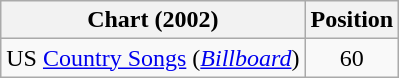<table class="wikitable sortable">
<tr>
<th scope="col">Chart (2002)</th>
<th scope="col">Position</th>
</tr>
<tr>
<td>US <a href='#'>Country Songs</a> (<em><a href='#'>Billboard</a></em>)</td>
<td align="center">60</td>
</tr>
</table>
